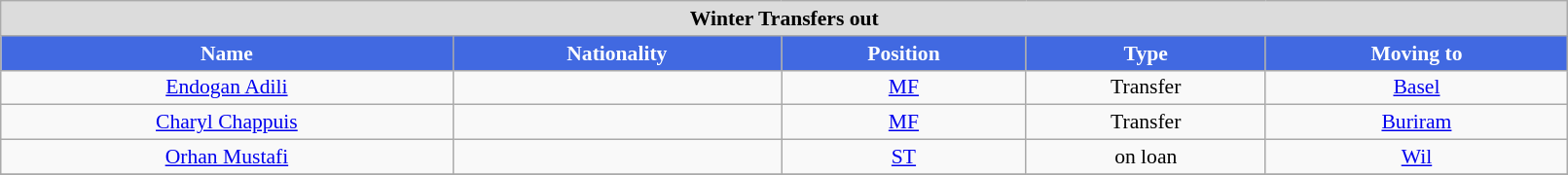<table class="wikitable"  style="text-align:center; font-size:90%; width:85%;">
<tr>
<th colspan=11  style="background:#dcdcdc; text-align:center;">Winter Transfers out</th>
</tr>
<tr>
<th style="background:#4169E1; color:white; text-align:center;">Name</th>
<th style="background:#4169E1; color:white; text-align:center;">Nationality</th>
<th style="background:#4169E1; color:white; text-align:center;">Position</th>
<th style="background:#4169E1; color:white; text-align:center;">Type</th>
<th style="background:#4169E1; color:white; text-align:center;">Moving to</th>
</tr>
<tr>
<td><a href='#'>Endogan Adili</a></td>
<td></td>
<td><a href='#'>MF</a></td>
<td>Transfer</td>
<td><a href='#'>Basel</a></td>
</tr>
<tr>
<td><a href='#'>Charyl Chappuis</a></td>
<td></td>
<td><a href='#'>MF</a></td>
<td>Transfer</td>
<td><a href='#'>Buriram</a></td>
</tr>
<tr>
<td><a href='#'>Orhan Mustafi</a></td>
<td></td>
<td><a href='#'>ST</a></td>
<td>on loan</td>
<td><a href='#'>Wil</a></td>
</tr>
<tr>
</tr>
</table>
